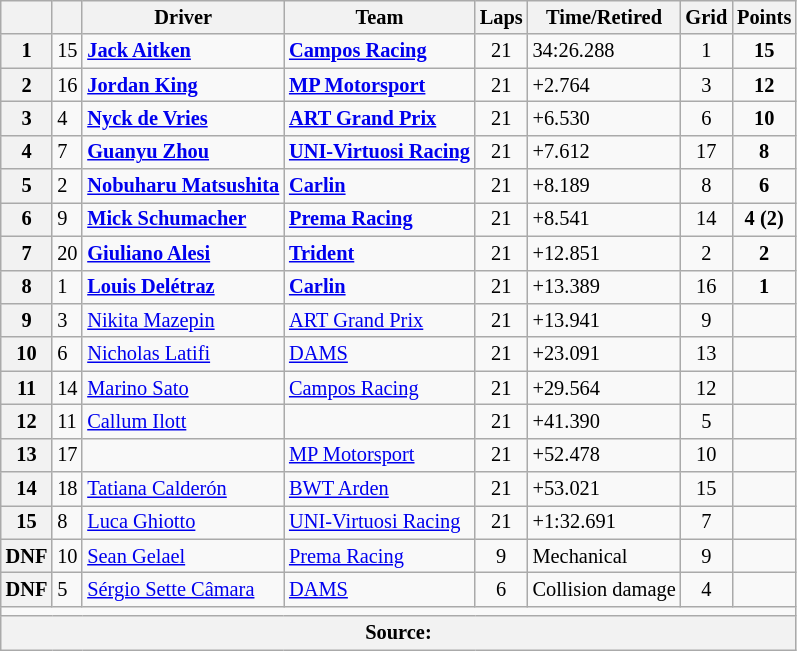<table class="wikitable" style="font-size: 85%;">
<tr>
<th></th>
<th></th>
<th>Driver</th>
<th>Team</th>
<th>Laps</th>
<th>Time/Retired</th>
<th>Grid</th>
<th>Points</th>
</tr>
<tr>
<th>1</th>
<td scope="row">15</td>
<td> <strong><a href='#'>Jack Aitken</a></strong></td>
<td><strong><a href='#'>Campos Racing</a></strong></td>
<td align="center">21</td>
<td>34:26.288</td>
<td align="center">1</td>
<td align="center"><strong>15</strong></td>
</tr>
<tr>
<th>2</th>
<td scope="row">16</td>
<td> <strong><a href='#'>Jordan King</a></strong></td>
<td><strong><a href='#'>MP Motorsport</a></strong></td>
<td align="center">21</td>
<td>+2.764</td>
<td align="center">3</td>
<td align="center"><strong>12</strong></td>
</tr>
<tr>
<th>3</th>
<td scope="row">4</td>
<td> <strong><a href='#'>Nyck de Vries</a></strong></td>
<td><strong><a href='#'>ART Grand Prix</a></strong></td>
<td align="center">21</td>
<td>+6.530</td>
<td align="center">6</td>
<td align="center"><strong>10</strong></td>
</tr>
<tr>
<th>4</th>
<td scope="row">7</td>
<td> <strong><a href='#'>Guanyu Zhou</a></strong></td>
<td><strong><a href='#'>UNI-Virtuosi Racing</a></strong></td>
<td align="center">21</td>
<td>+7.612</td>
<td align="center">17</td>
<td align="center"><strong>8</strong></td>
</tr>
<tr>
<th>5</th>
<td scope="row">2</td>
<td> <strong><a href='#'>Nobuharu Matsushita</a></strong></td>
<td><strong><a href='#'>Carlin</a></strong></td>
<td align="center">21</td>
<td>+8.189</td>
<td align="center">8</td>
<td align="center"><strong>6</strong></td>
</tr>
<tr>
<th>6</th>
<td scope="row">9</td>
<td> <strong><a href='#'>Mick Schumacher</a></strong></td>
<td><strong><a href='#'>Prema Racing</a></strong></td>
<td align="center">21</td>
<td>+8.541</td>
<td align="center">14</td>
<td align="center"><strong>4 (2)</strong></td>
</tr>
<tr>
<th>7</th>
<td scope="row">20</td>
<td> <strong><a href='#'>Giuliano Alesi</a></strong></td>
<td><strong><a href='#'>Trident</a></strong></td>
<td align="center">21</td>
<td>+12.851</td>
<td align="center">2</td>
<td align="center"><strong>2</strong></td>
</tr>
<tr>
<th>8</th>
<td scope="row">1</td>
<td> <strong><a href='#'>Louis Delétraz</a></strong></td>
<td><strong><a href='#'>Carlin</a></strong></td>
<td align="center">21</td>
<td>+13.389</td>
<td align="center">16</td>
<td align="center"><strong>1</strong></td>
</tr>
<tr>
<th>9</th>
<td scope="row">3</td>
<td> <a href='#'>Nikita Mazepin</a></td>
<td><a href='#'>ART Grand Prix</a></td>
<td align="center">21</td>
<td>+13.941</td>
<td align="center">9</td>
<td></td>
</tr>
<tr>
<th>10</th>
<td scope="row">6</td>
<td> <a href='#'>Nicholas Latifi</a></td>
<td><a href='#'>DAMS</a></td>
<td align="center">21</td>
<td>+23.091</td>
<td align="center">13</td>
<td></td>
</tr>
<tr>
<th>11</th>
<td scope="row">14</td>
<td> <a href='#'>Marino Sato</a></td>
<td><a href='#'>Campos Racing</a></td>
<td align="center">21</td>
<td>+29.564</td>
<td align="center">12</td>
<td></td>
</tr>
<tr>
<th>12</th>
<td scope="row">11</td>
<td> <a href='#'>Callum Ilott</a></td>
<td></td>
<td align="center">21</td>
<td>+41.390</td>
<td align="center">5</td>
<td></td>
</tr>
<tr>
<th>13</th>
<td scope="row">17</td>
<td></td>
<td><a href='#'>MP Motorsport</a></td>
<td align="center">21</td>
<td>+52.478</td>
<td align="center">10</td>
<td></td>
</tr>
<tr>
<th>14</th>
<td scope="row">18</td>
<td> <a href='#'>Tatiana Calderón</a></td>
<td><a href='#'>BWT Arden</a></td>
<td align="center">21</td>
<td>+53.021</td>
<td align="center">15</td>
<td></td>
</tr>
<tr>
<th>15</th>
<td scope="row">8</td>
<td> <a href='#'>Luca Ghiotto</a></td>
<td><a href='#'>UNI-Virtuosi Racing</a></td>
<td align="center">21</td>
<td>+1:32.691</td>
<td align="center">7</td>
<td></td>
</tr>
<tr>
<th>DNF</th>
<td scope="row">10</td>
<td> <a href='#'>Sean Gelael</a></td>
<td><a href='#'>Prema Racing</a></td>
<td align="center">9</td>
<td>Mechanical</td>
<td align="center">9</td>
<td></td>
</tr>
<tr>
<th>DNF</th>
<td scope="row">5</td>
<td> <a href='#'>Sérgio Sette Câmara</a></td>
<td><a href='#'>DAMS</a></td>
<td align="center">6</td>
<td>Collision damage</td>
<td align="center">4</td>
<td></td>
</tr>
<tr>
<td colspan="8" align="center"></td>
</tr>
<tr>
<th colspan="8">Source:</th>
</tr>
</table>
